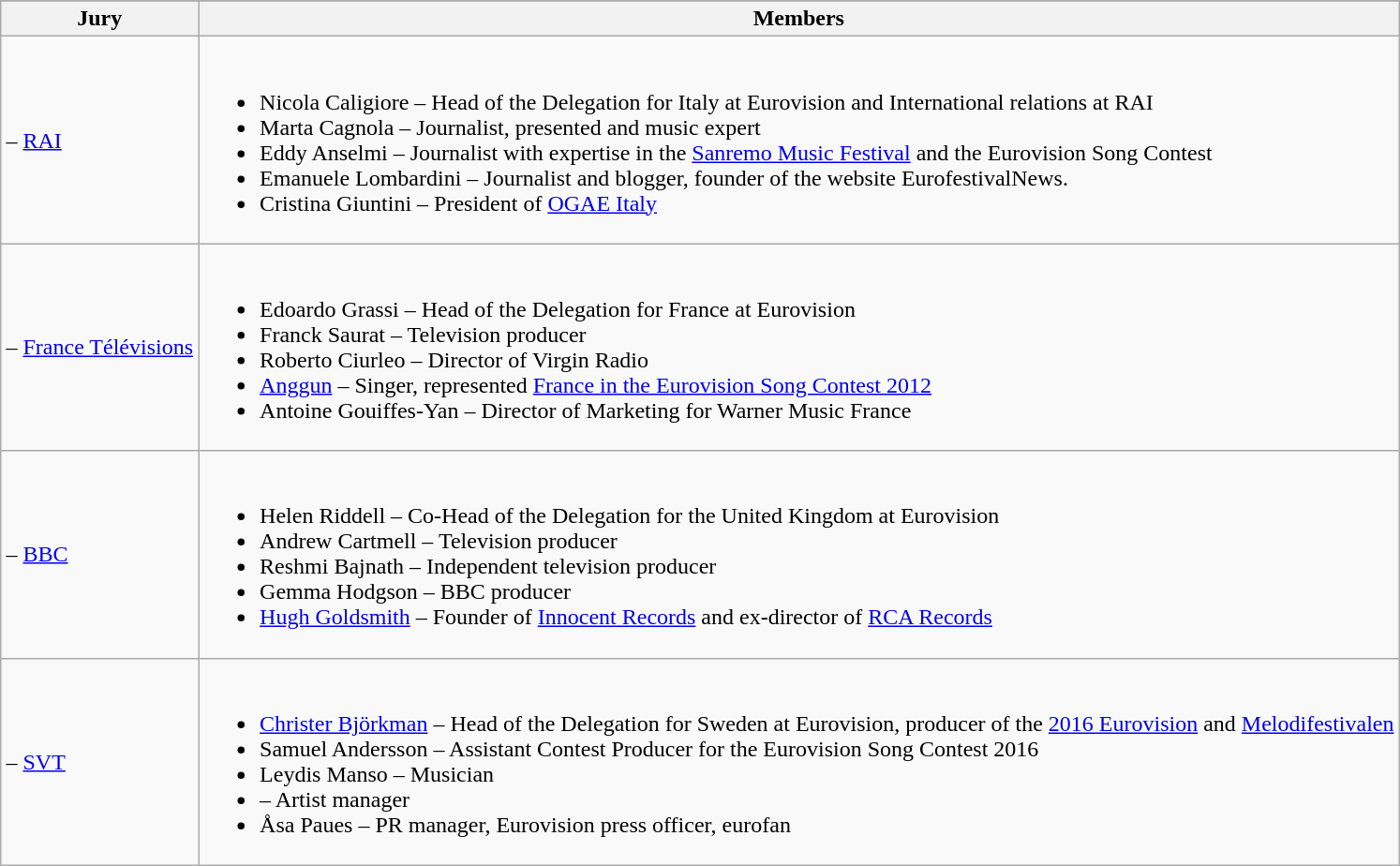<table class="wikitable collapsible" style="margin: 1em auto 1em auto">
<tr>
</tr>
<tr>
<th>Jury</th>
<th>Members</th>
</tr>
<tr>
<td> – <a href='#'>RAI</a></td>
<td><br><ul><li>Nicola Caligiore – Head of the Delegation for Italy at Eurovision and International relations at RAI</li><li>Marta Cagnola – Journalist, presented and music expert</li><li>Eddy Anselmi – Journalist with expertise in the <a href='#'>Sanremo Music Festival</a> and the Eurovision Song Contest</li><li>Emanuele Lombardini – Journalist and blogger, founder of the website EurofestivalNews.</li><li>Cristina Giuntini – President of <a href='#'>OGAE Italy</a></li></ul></td>
</tr>
<tr>
<td> – <a href='#'>France Télévisions</a></td>
<td><br><ul><li>Edoardo Grassi – Head of the Delegation for France at Eurovision</li><li>Franck Saurat – Television producer</li><li>Roberto Ciurleo – Director of Virgin Radio</li><li><a href='#'>Anggun</a> – Singer, represented <a href='#'>France in the Eurovision Song Contest 2012</a></li><li>Antoine Gouiffes-Yan – Director of Marketing for Warner Music France</li></ul></td>
</tr>
<tr>
<td> – <a href='#'>BBC</a></td>
<td><br><ul><li>Helen Riddell – Co-Head of the Delegation for the United Kingdom at Eurovision</li><li>Andrew Cartmell – Television producer</li><li>Reshmi Bajnath – Independent television producer</li><li>Gemma Hodgson – BBC producer</li><li><a href='#'>Hugh Goldsmith</a> – Founder of <a href='#'>Innocent Records</a> and ex-director of <a href='#'>RCA Records</a></li></ul></td>
</tr>
<tr>
<td> – <a href='#'>SVT</a></td>
<td><br><ul><li><a href='#'>Christer Björkman</a> – Head of the Delegation for Sweden at Eurovision, producer of the <a href='#'>2016 Eurovision</a> and <a href='#'>Melodifestivalen</a></li><li>Samuel Andersson – Assistant Contest Producer for the Eurovision Song Contest 2016</li><li>Leydis Manso – Musician</li><li> – Artist manager</li><li>Åsa Paues – PR manager, Eurovision press officer, eurofan</li></ul></td>
</tr>
</table>
